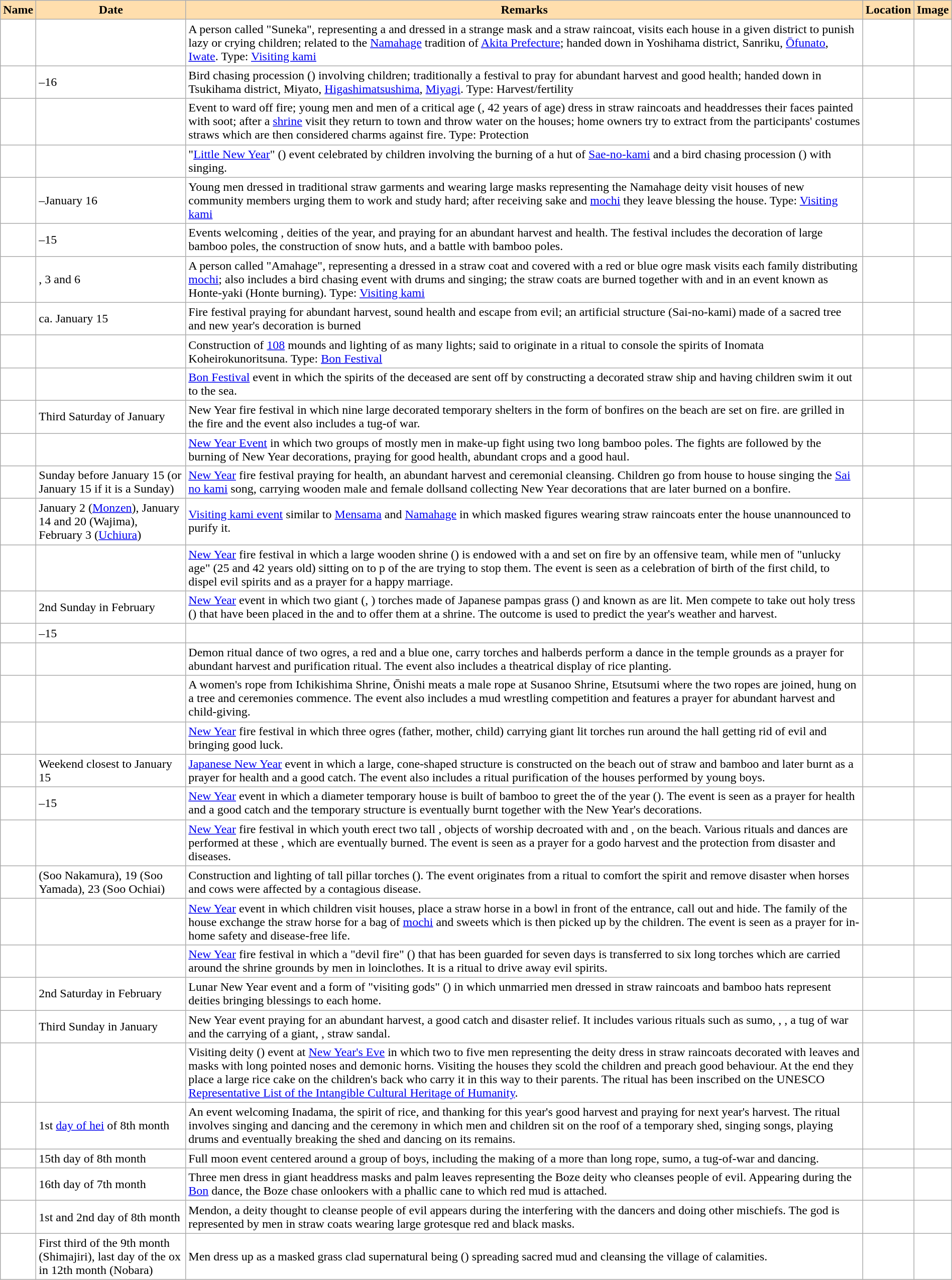<table class="wikitable sortable" width="100%" style="background:#ffffff;">
<tr>
<th align="left" style="background:#ffdead;">Name</th>
<th align="left" style="background:#ffdead;">Date</th>
<th align="left" style="background:#ffdead;" class="unsortable">Remarks</th>
<th style="background:#ffdead;">Location</th>
<th align="left" style="background:#ffdead;" class="unsortable">Image</th>
</tr>
<tr>
<td></td>
<td></td>
<td>A person called "Suneka", representing a  and dressed in a strange mask and a straw raincoat, visits each house in a given district to punish lazy or crying children; related to the <a href='#'>Namahage</a> tradition of <a href='#'>Akita Prefecture</a>; handed down in Yoshihama district, Sanriku, <a href='#'>Ōfunato</a>, <a href='#'>Iwate</a>. Type: <a href='#'>Visiting kami</a></td>
<td></td>
<td></td>
</tr>
<tr>
<td></td>
<td>–16</td>
<td>Bird chasing procession () involving children; traditionally a festival to pray for abundant harvest and good health; handed down in Tsukihama district, Miyato, <a href='#'>Higashimatsushima</a>, <a href='#'>Miyagi</a>. Type: Harvest/fertility</td>
<td></td>
<td></td>
</tr>
<tr>
<td></td>
<td></td>
<td>Event to ward off fire; young men and men of a critical age (, 42 years of age) dress in straw raincoats and headdresses their faces painted with soot; after a <a href='#'>shrine</a> visit they return to town and throw water on the houses; home owners try to extract from the participants' costumes straws which are then considered charms against fire. Type: Protection</td>
<td></td>
<td></td>
</tr>
<tr>
<td></td>
<td></td>
<td>"<a href='#'>Little New Year</a>" () event celebrated by children involving the burning of a hut of <a href='#'>Sae-no-kami</a> and a bird chasing procession () with singing.</td>
<td></td>
<td></td>
</tr>
<tr>
<td></td>
<td>–January 16</td>
<td>Young men dressed in traditional straw garments and wearing large masks representing the Namahage deity visit houses of new community members urging them to work and study hard; after receiving sake and <a href='#'>mochi</a> they leave blessing the house. Type: <a href='#'>Visiting kami</a></td>
<td></td>
<td></td>
</tr>
<tr>
<td></td>
<td>–15</td>
<td>Events welcoming , deities of the year, and praying for an abundant harvest and health. The festival includes the decoration of large bamboo poles, the construction of snow huts, and a battle with bamboo poles.</td>
<td></td>
<td></td>
</tr>
<tr>
<td></td>
<td>, 3 and 6</td>
<td>A person called "Amahage", representing a  dressed in a straw coat and covered with a red or blue ogre mask visits each family distributing <a href='#'>mochi</a>; also includes a  bird chasing event with drums and singing; the straw coats are burned together with  and  in an event known as Honte-yaki (Honte burning). Type: <a href='#'>Visiting kami</a></td>
<td></td>
<td></td>
</tr>
<tr>
<td></td>
<td> ca. January 15</td>
<td>Fire festival praying for abundant harvest, sound health and escape from evil; an artificial structure (Sai-no-kami) made of a sacred tree and new year's decoration is burned</td>
<td></td>
<td></td>
</tr>
<tr>
<td></td>
<td></td>
<td>Construction of <a href='#'>108</a> mounds and lighting of as many lights; said to originate in a ritual to console the spirits of Inomata Koheirokunoritsuna. Type: <a href='#'>Bon Festival</a></td>
<td></td>
<td></td>
</tr>
<tr>
<td></td>
<td></td>
<td><a href='#'>Bon Festival</a> event in which the spirits of the deceased are sent off by constructing a  decorated straw ship and having children swim it out to the sea.</td>
<td></td>
<td></td>
</tr>
<tr>
<td></td>
<td>Third Saturday of January</td>
<td>New Year fire festival in which nine large decorated temporary shelters in the form of bonfires on the beach are set on fire.  are grilled in the fire and the event also includes a tug-of war.</td>
<td></td>
<td></td>
</tr>
<tr>
<td></td>
<td></td>
<td><a href='#'>New Year Event</a> in which two groups of mostly men in  make-up fight using two  long bamboo poles. The fights are followed by the burning of New Year decorations, praying for good health, abundant crops and a good haul.</td>
<td></td>
<td></td>
</tr>
<tr>
<td></td>
<td>Sunday before January 15 (or January 15 if it is a Sunday)</td>
<td><a href='#'>New Year</a> fire festival praying for health, an abundant harvest and ceremonial cleansing. Children go from house to house singing the <a href='#'>Sai no kami</a> song, carrying wooden male and female dollsand collecting New Year decorations that are later burned on a bonfire.</td>
<td></td>
<td></td>
</tr>
<tr>
<td></td>
<td>January 2 (<a href='#'>Monzen</a>), January 14 and 20 (Wajima), February 3 (<a href='#'>Uchiura</a>)</td>
<td><a href='#'>Visiting kami event</a> similar to <a href='#'>Mensama</a> and <a href='#'>Namahage</a> in which masked figures wearing straw raincoats enter the house unannounced to purify it.</td>
<td></td>
<td></td>
</tr>
<tr>
<td></td>
<td></td>
<td><a href='#'>New Year</a> fire festival in which a large wooden shrine () is endowed with a  and set on fire by an offensive team, while men of "unlucky age" (25 and 42 years old) sitting on to p of the  are trying to stop them. The event is seen as a celebration of birth of the first child, to dispel evil spirits and as a prayer for a happy marriage.</td>
<td></td>
<td></td>
</tr>
<tr>
<td></td>
<td>2nd Sunday in February</td>
<td><a href='#'>New Year</a> event in which two giant (, ) torches made of Japanese pampas grass () and known as  are lit. Men compete to take out holy tress () that have been placed in the  and to offer them at a shrine. The outcome is used to predict the year's weather and harvest.</td>
<td></td>
<td></td>
</tr>
<tr>
<td></td>
<td>–15</td>
<td></td>
<td></td>
<td></td>
</tr>
<tr>
<td></td>
<td></td>
<td>Demon ritual dance of two ogres, a red and a blue one, carry torches and halberds perform a dance in the temple grounds as a prayer for abundant harvest and purification ritual. The event also includes a theatrical display of rice planting.</td>
<td></td>
<td></td>
</tr>
<tr>
<td></td>
<td></td>
<td>A women's rope from Ichikishima Shrine, Ōnishi meats a male rope at Susanoo Shrine, Etsutsumi where the two ropes are joined, hung on a tree and ceremonies commence. The event also includes a mud wrestling competition and features a prayer for abundant harvest and child-giving.</td>
<td></td>
<td></td>
</tr>
<tr>
<td></td>
<td></td>
<td><a href='#'>New Year</a> fire festival in which three ogres (father, mother, child) carrying giant lit torches run around the hall getting rid of evil and bringing good luck.</td>
<td></td>
<td></td>
</tr>
<tr>
<td></td>
<td>Weekend closest to January 15</td>
<td><a href='#'>Japanese New Year</a> event in which a large, cone-shaped structure is constructed on the beach out of straw and bamboo and later burnt as a prayer for health and a good catch. The event also includes a ritual purification of the houses performed by young boys.</td>
<td></td>
<td></td>
</tr>
<tr>
<td></td>
<td>–15</td>
<td><a href='#'>New Year</a> event in which a  diameter temporary house is built  of bamboo to greet  the  of the year (). The event is seen as a prayer for health and a good catch and the temporary structure is eventually burnt together with the New Year's decorations.</td>
<td></td>
<td></td>
</tr>
<tr>
<td></td>
<td></td>
<td><a href='#'>New Year</a> fire festival in which youth erect two  tall  , objects of worship decroated with  and , on the beach. Various rituals and dances are performed at these , which are eventually burned. The event is seen as a prayer for a godo harvest and the protection from disaster and diseases.</td>
<td></td>
<td></td>
</tr>
<tr>
<td></td>
<td> (Soo Nakamura), 19 (Soo Yamada), 23 (Soo Ochiai)</td>
<td>Construction and lighting of  tall pillar torches (). The event originates from a ritual to comfort the spirit and remove disaster when horses and cows were affected by a contagious disease.</td>
<td></td>
<td></td>
</tr>
<tr>
<td></td>
<td></td>
<td><a href='#'>New Year</a> event in which children visit houses, place a straw horse in a bowl in front of the entrance, call out  and hide. The family of the house exchange the straw horse for a bag of <a href='#'>mochi</a> and sweets which is then picked up by the children. The event is seen as a prayer for in-home safety and disease-free life.</td>
<td></td>
<td></td>
</tr>
<tr>
<td></td>
<td></td>
<td><a href='#'>New Year</a> fire festival in which a "devil fire" () that has been guarded for seven days is transferred to six  long torches which are carried around the shrine grounds by men in loinclothes. It is a ritual to drive away evil spirits.</td>
<td></td>
<td></td>
</tr>
<tr>
<td></td>
<td>2nd Saturday in February</td>
<td>Lunar New Year event and a form of "visiting gods" () in which unmarried men dressed in straw raincoats and bamboo hats represent deities bringing blessings to each home.</td>
<td></td>
<td></td>
</tr>
<tr>
<td></td>
<td>Third Sunday in January</td>
<td>New Year event praying for an abundant harvest, a good catch and disaster relief. It includes various rituals such as sumo, , , a tug of war and the carrying of a giant, ,  straw sandal.</td>
<td></td>
<td></td>
</tr>
<tr>
<td></td>
<td></td>
<td>Visiting deity () event at <a href='#'>New Year's Eve</a> in which two to five men representing the deity  dress in straw raincoats decorated with leaves and masks with long pointed noses and demonic horns. Visiting the houses they scold the children and preach good behaviour. At the end they place a large rice cake on the children's back who carry it in this way to their parents. The ritual has been inscribed on the UNESCO <a href='#'>Representative List of the Intangible Cultural Heritage of Humanity</a>.</td>
<td></td>
<td></td>
</tr>
<tr>
<td></td>
<td>1st <a href='#'>day of hei</a> of 8th month</td>
<td>An event welcoming Inadama, the spirit of rice, and thanking for this year's good harvest and praying for next year's harvest. The ritual involves singing and dancing and the  ceremony in which men and children sit on the roof of a temporary shed, singing songs, playing drums and eventually breaking the shed and dancing on its remains.</td>
<td></td>
<td></td>
</tr>
<tr>
<td></td>
<td>15th day of 8th month</td>
<td>Full moon event centered around a group of boys, including the making of a more than  long rope, sumo, a tug-of-war and dancing.</td>
<td></td>
<td></td>
</tr>
<tr>
<td></td>
<td>16th day of 7th month</td>
<td>Three men dress in giant headdress masks and palm leaves representing the Boze deity who cleanses people of evil. Appearing during the <a href='#'>Bon</a> dance, the Boze chase onlookers with a phallic cane to which red mud is attached.</td>
<td></td>
<td></td>
</tr>
<tr>
<td></td>
<td>1st and 2nd day of 8th month</td>
<td>Mendon, a deity thought to cleanse people of evil appears during the  interfering with the dancers and doing other mischiefs. The god is represented by men in straw coats wearing large grotesque red and black masks.</td>
<td></td>
<td></td>
</tr>
<tr>
<td></td>
<td>First third of the 9th month (Shimajiri), last day of the ox in 12th month (Nobara)</td>
<td>Men dress up as a masked grass clad supernatural being () spreading sacred mud and cleansing the village of calamities.</td>
<td></td>
<td></td>
</tr>
</table>
